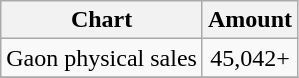<table class="wikitable">
<tr>
<th>Chart</th>
<th>Amount</th>
</tr>
<tr>
<td>Gaon physical sales </td>
<td style="text-align:center;">45,042+</td>
</tr>
<tr>
</tr>
</table>
